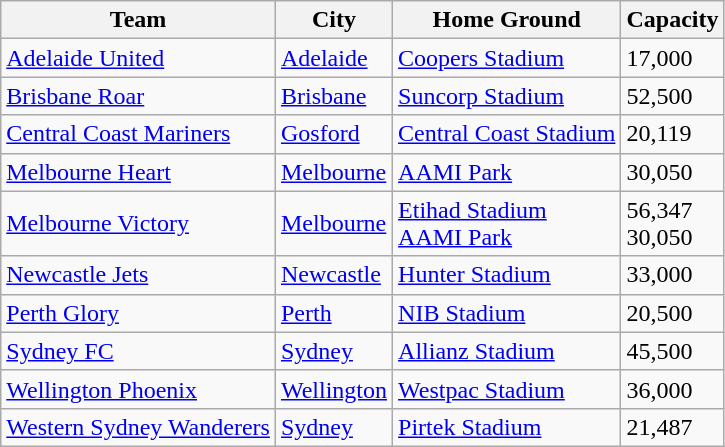<table class="wikitable">
<tr>
<th>Team</th>
<th>City</th>
<th>Home Ground</th>
<th>Capacity</th>
</tr>
<tr>
<td><a href='#'>Adelaide United</a></td>
<td><a href='#'>Adelaide</a></td>
<td><a href='#'>Coopers Stadium</a></td>
<td>17,000</td>
</tr>
<tr>
<td><a href='#'>Brisbane Roar</a></td>
<td><a href='#'>Brisbane</a></td>
<td><a href='#'>Suncorp Stadium</a></td>
<td>52,500</td>
</tr>
<tr>
<td><a href='#'>Central Coast Mariners</a></td>
<td><a href='#'>Gosford</a></td>
<td><a href='#'>Central Coast Stadium</a></td>
<td>20,119</td>
</tr>
<tr>
<td><a href='#'>Melbourne Heart</a></td>
<td><a href='#'>Melbourne</a></td>
<td><a href='#'>AAMI Park</a></td>
<td>30,050</td>
</tr>
<tr>
<td><a href='#'>Melbourne Victory</a></td>
<td><a href='#'>Melbourne</a></td>
<td><a href='#'>Etihad Stadium</a><br><a href='#'>AAMI Park</a></td>
<td>56,347<br>30,050</td>
</tr>
<tr>
<td><a href='#'>Newcastle Jets</a></td>
<td><a href='#'>Newcastle</a></td>
<td><a href='#'>Hunter Stadium</a></td>
<td>33,000</td>
</tr>
<tr>
<td><a href='#'>Perth Glory</a></td>
<td><a href='#'>Perth</a></td>
<td><a href='#'>NIB Stadium</a></td>
<td>20,500</td>
</tr>
<tr>
<td><a href='#'>Sydney FC</a></td>
<td><a href='#'>Sydney</a></td>
<td><a href='#'>Allianz Stadium</a></td>
<td>45,500</td>
</tr>
<tr>
<td><a href='#'>Wellington Phoenix</a></td>
<td><a href='#'>Wellington</a></td>
<td><a href='#'>Westpac Stadium</a></td>
<td>36,000</td>
</tr>
<tr>
<td><a href='#'>Western Sydney Wanderers</a></td>
<td><a href='#'>Sydney</a></td>
<td><a href='#'>Pirtek Stadium</a></td>
<td>21,487</td>
</tr>
</table>
